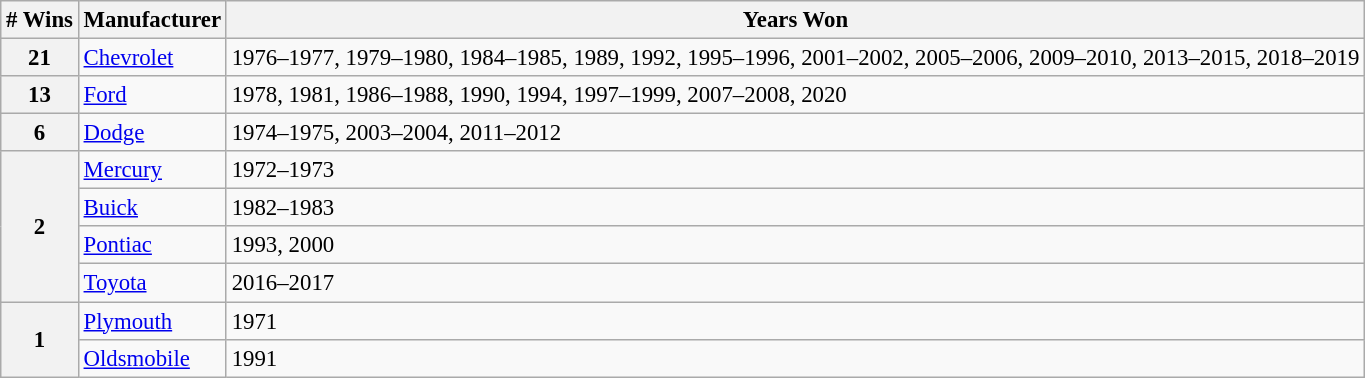<table class="wikitable" style="font-size: 95%;">
<tr>
<th># Wins</th>
<th>Manufacturer</th>
<th>Years Won</th>
</tr>
<tr>
<th>21</th>
<td><a href='#'>Chevrolet</a></td>
<td>1976–1977, 1979–1980, 1984–1985, 1989, 1992, 1995–1996, 2001–2002, 2005–2006, 2009–2010, 2013–2015, 2018–2019</td>
</tr>
<tr>
<th>13</th>
<td><a href='#'>Ford</a></td>
<td>1978, 1981, 1986–1988, 1990, 1994, 1997–1999, 2007–2008, 2020</td>
</tr>
<tr>
<th>6</th>
<td><a href='#'>Dodge</a></td>
<td>1974–1975, 2003–2004, 2011–2012</td>
</tr>
<tr>
<th rowspan="4">2</th>
<td><a href='#'>Mercury</a></td>
<td>1972–1973</td>
</tr>
<tr>
<td><a href='#'>Buick</a></td>
<td>1982–1983</td>
</tr>
<tr>
<td><a href='#'>Pontiac</a></td>
<td>1993, 2000</td>
</tr>
<tr>
<td><a href='#'>Toyota</a></td>
<td>2016–2017</td>
</tr>
<tr>
<th rowspan="2">1</th>
<td><a href='#'>Plymouth</a></td>
<td>1971</td>
</tr>
<tr>
<td><a href='#'>Oldsmobile</a></td>
<td>1991</td>
</tr>
</table>
